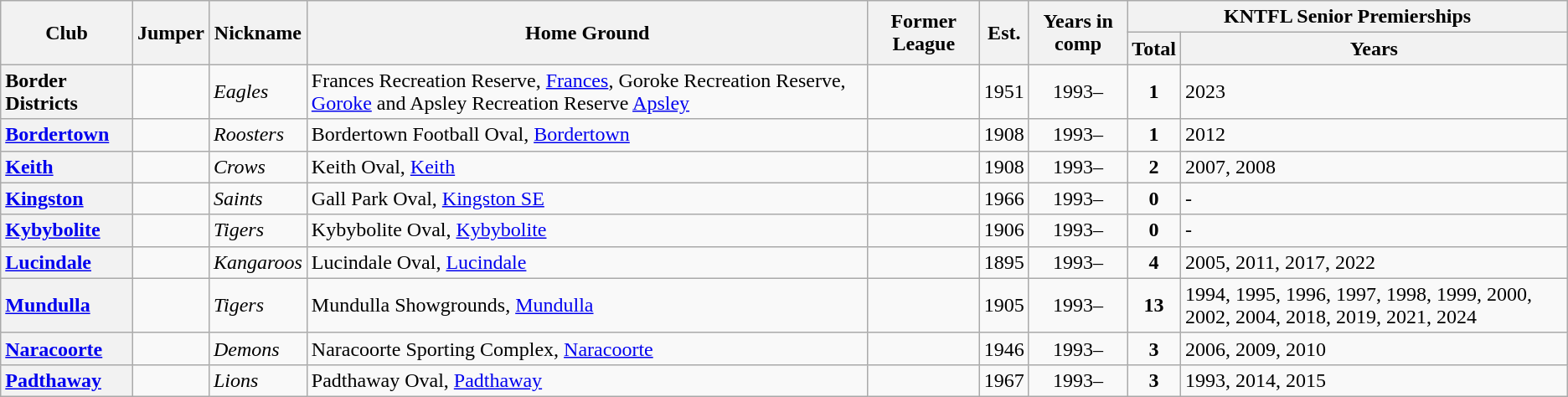<table class="wikitable sortable">
<tr>
<th rowspan="2">Club</th>
<th rowspan="2">Jumper</th>
<th rowspan="2">Nickname</th>
<th rowspan="2">Home Ground</th>
<th rowspan="2">Former League</th>
<th rowspan="2">Est.</th>
<th rowspan="2">Years in comp</th>
<th colspan="2">KNTFL Senior Premierships</th>
</tr>
<tr>
<th>Total</th>
<th>Years</th>
</tr>
<tr>
<th style="text-align:left">Border Districts</th>
<td></td>
<td><em>Eagles</em></td>
<td>Frances Recreation Reserve, <a href='#'>Frances</a>, Goroke Recreation Reserve, <a href='#'>Goroke</a> and Apsley Recreation Reserve <a href='#'>Apsley</a></td>
<td align="center"></td>
<td align="center">1951</td>
<td align="center">1993–</td>
<td align="center"><strong>1</strong></td>
<td>2023</td>
</tr>
<tr>
<th style="text-align:left"><a href='#'>Bordertown</a></th>
<td></td>
<td><em>Roosters</em></td>
<td>Bordertown Football Oval, <a href='#'>Bordertown</a></td>
<td align="center"></td>
<td align="center">1908</td>
<td align="center">1993–</td>
<td align="center"><strong>1</strong></td>
<td>2012</td>
</tr>
<tr>
<th style="text-align:left"><a href='#'>Keith</a></th>
<td></td>
<td><em>Crows</em></td>
<td>Keith Oval, <a href='#'>Keith</a></td>
<td align="center"></td>
<td align="center">1908</td>
<td align="center">1993–</td>
<td align="center"><strong>2</strong></td>
<td>2007, 2008</td>
</tr>
<tr>
<th style="text-align:left"><a href='#'>Kingston</a></th>
<td></td>
<td><em>Saints</em></td>
<td>Gall Park Oval, <a href='#'>Kingston SE</a></td>
<td align="center"></td>
<td align="center">1966</td>
<td align="center">1993–</td>
<td align="center"><strong>0</strong></td>
<td>-</td>
</tr>
<tr>
<th style="text-align:left"><a href='#'>Kybybolite</a></th>
<td></td>
<td><em>Tigers</em></td>
<td>Kybybolite Oval, <a href='#'>Kybybolite</a></td>
<td align="center"></td>
<td align="center">1906</td>
<td align="center">1993–</td>
<td align="center"><strong>0</strong></td>
<td>-</td>
</tr>
<tr>
<th style="text-align:left"><a href='#'>Lucindale</a></th>
<td></td>
<td><em>Kangaroos</em></td>
<td>Lucindale Oval, <a href='#'>Lucindale</a></td>
<td align="center"></td>
<td align="center">1895</td>
<td align="center">1993–</td>
<td align="center"><strong>4</strong></td>
<td>2005, 2011, 2017, 2022</td>
</tr>
<tr>
<th style="text-align:left"><a href='#'>Mundulla</a></th>
<td></td>
<td><em>Tigers</em></td>
<td>Mundulla Showgrounds, <a href='#'>Mundulla</a></td>
<td align="center"></td>
<td align="center">1905</td>
<td align="center">1993–</td>
<td align="center"><strong>13</strong></td>
<td>1994, 1995, 1996, 1997, 1998, 1999, 2000, 2002, 2004, 2018, 2019, 2021, 2024</td>
</tr>
<tr>
<th style="text-align:left"><a href='#'>Naracoorte</a></th>
<td></td>
<td><em>Demons</em></td>
<td>Naracoorte Sporting Complex, <a href='#'>Naracoorte</a></td>
<td align="center"></td>
<td align="center">1946</td>
<td align="center">1993–</td>
<td align="center"><strong>3</strong></td>
<td>2006, 2009, 2010</td>
</tr>
<tr>
<th style="text-align:left"><a href='#'>Padthaway</a></th>
<td></td>
<td><em>Lions</em></td>
<td>Padthaway Oval, <a href='#'>Padthaway</a></td>
<td align="center"></td>
<td align="center">1967</td>
<td align="center">1993–</td>
<td align="center"><strong>3</strong></td>
<td>1993, 2014, 2015</td>
</tr>
</table>
